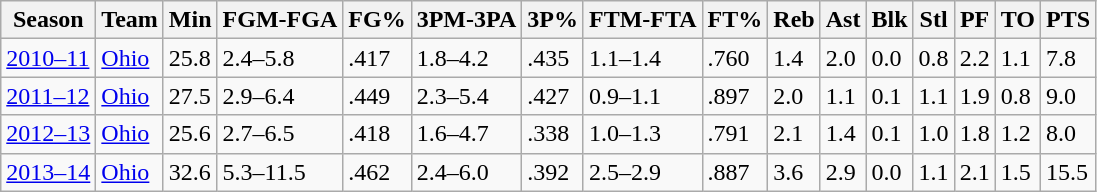<table class="wikitable">
<tr>
<th>Season</th>
<th>Team</th>
<th>Min</th>
<th>FGM-FGA</th>
<th>FG%</th>
<th>3PM-3PA</th>
<th>3P%</th>
<th>FTM-FTA</th>
<th>FT%</th>
<th>Reb</th>
<th>Ast</th>
<th>Blk</th>
<th>Stl</th>
<th>PF</th>
<th>TO</th>
<th>PTS</th>
</tr>
<tr>
<td><a href='#'>2010–11</a></td>
<td><a href='#'>Ohio</a></td>
<td>25.8</td>
<td>2.4–5.8</td>
<td>.417</td>
<td>1.8–4.2</td>
<td>.435</td>
<td>1.1–1.4</td>
<td>.760</td>
<td>1.4</td>
<td>2.0</td>
<td>0.0</td>
<td>0.8</td>
<td>2.2</td>
<td>1.1</td>
<td>7.8</td>
</tr>
<tr>
<td><a href='#'>2011–12</a></td>
<td><a href='#'>Ohio</a></td>
<td>27.5</td>
<td>2.9–6.4</td>
<td>.449</td>
<td>2.3–5.4</td>
<td>.427</td>
<td>0.9–1.1</td>
<td>.897</td>
<td>2.0</td>
<td>1.1</td>
<td>0.1</td>
<td>1.1</td>
<td>1.9</td>
<td>0.8</td>
<td>9.0</td>
</tr>
<tr>
<td><a href='#'>2012–13</a></td>
<td><a href='#'>Ohio</a></td>
<td>25.6</td>
<td>2.7–6.5</td>
<td>.418</td>
<td>1.6–4.7</td>
<td>.338</td>
<td>1.0–1.3</td>
<td>.791</td>
<td>2.1</td>
<td>1.4</td>
<td>0.1</td>
<td>1.0</td>
<td>1.8</td>
<td>1.2</td>
<td>8.0</td>
</tr>
<tr>
<td><a href='#'>2013–14</a></td>
<td><a href='#'>Ohio</a></td>
<td>32.6</td>
<td>5.3–11.5</td>
<td>.462</td>
<td>2.4–6.0</td>
<td>.392</td>
<td>2.5–2.9</td>
<td>.887</td>
<td>3.6</td>
<td>2.9</td>
<td>0.0</td>
<td>1.1</td>
<td>2.1</td>
<td>1.5</td>
<td>15.5</td>
</tr>
</table>
